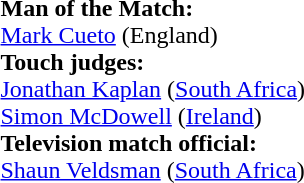<table width=100%>
<tr>
<td><br>
<strong>Man of the Match:</strong>
<br><a href='#'>Mark Cueto</a> (England)<br><strong>Touch judges:</strong>
<br><a href='#'>Jonathan Kaplan</a> (<a href='#'>South Africa</a>)
<br><a href='#'>Simon McDowell</a> (<a href='#'>Ireland</a>)
<br><strong>Television match official:</strong>
<br><a href='#'>Shaun Veldsman</a> (<a href='#'>South Africa</a>)</td>
</tr>
</table>
